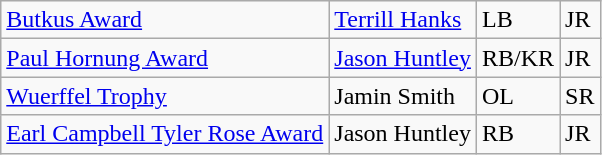<table class="wikitable">
<tr>
<td><a href='#'>Butkus Award</a></td>
<td><a href='#'>Terrill Hanks</a></td>
<td>LB</td>
<td>JR</td>
</tr>
<tr>
<td><a href='#'>Paul Hornung Award</a></td>
<td><a href='#'>Jason Huntley</a></td>
<td>RB/KR</td>
<td>JR</td>
</tr>
<tr>
<td><a href='#'>Wuerffel Trophy</a></td>
<td>Jamin Smith</td>
<td>OL</td>
<td>SR</td>
</tr>
<tr>
<td><a href='#'>Earl Campbell Tyler Rose Award</a></td>
<td>Jason Huntley</td>
<td>RB</td>
<td>JR</td>
</tr>
</table>
